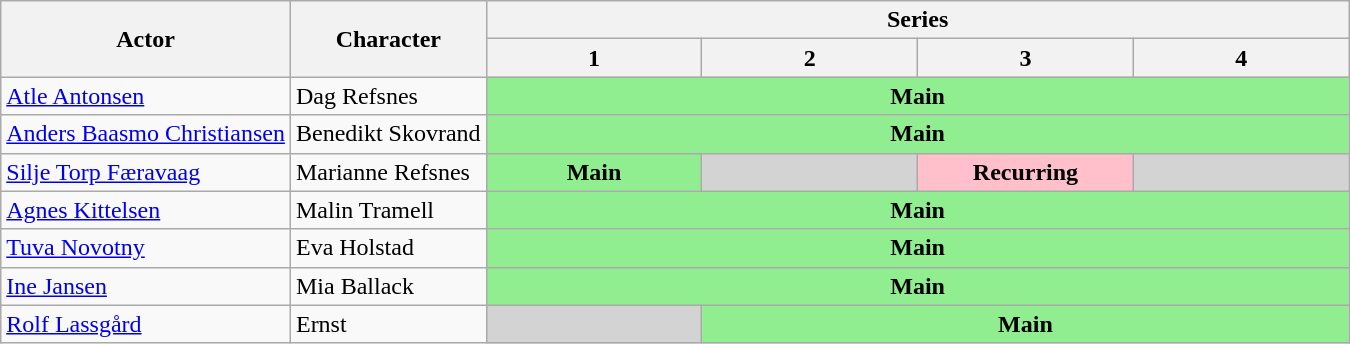<table class="wikitable">
<tr>
<th rowspan="2">Actor</th>
<th rowspan="2">Character</th>
<th colspan="4">Series</th>
</tr>
<tr>
<th style="width:16%;">1</th>
<th style="width:16%;">2</th>
<th style="width:16%;">3</th>
<th style="width:16%;">4</th>
</tr>
<tr>
<td><a href='#'>Atle Antonsen</a></td>
<td>Dag Refsnes</td>
<td colspan="4" style="background:lightgreen; text-align:center;"><strong>Main</strong></td>
</tr>
<tr>
<td><a href='#'>Anders Baasmo Christiansen</a></td>
<td>Benedikt Skovrand</td>
<td colspan="4" style="background:lightgreen; text-align:center;"><strong>Main</strong></td>
</tr>
<tr>
<td><a href='#'>Silje Torp Færavaag</a></td>
<td>Marianne Refsnes</td>
<td colspan="1" style="background:lightgreen; text-align:center;"><strong>Main</strong></td>
<td colspan="1" style="background:lightgray"></td>
<td colspan="1" style="background:pink; text-align:center;"><strong>Recurring</strong></td>
<td colspan="1" style="background:lightgray"></td>
</tr>
<tr>
<td><a href='#'>Agnes Kittelsen</a></td>
<td>Malin Tramell</td>
<td colspan="4" style="background:lightgreen; text-align:center;"><strong>Main</strong></td>
</tr>
<tr>
<td><a href='#'>Tuva Novotny</a></td>
<td>Eva Holstad</td>
<td colspan="4" style="background:lightgreen; text-align:center;"><strong>Main</strong></td>
</tr>
<tr>
<td><a href='#'>Ine Jansen</a></td>
<td>Mia Ballack</td>
<td colspan="4" style="background:lightgreen; text-align:center;"><strong>Main</strong></td>
</tr>
<tr>
<td><a href='#'>Rolf Lassgård</a></td>
<td>Ernst</td>
<td colspan="1" style="background:lightgray"></td>
<td colspan="3" style="background:lightgreen; text-align:center;"><strong>Main</strong></td>
</tr>
</table>
